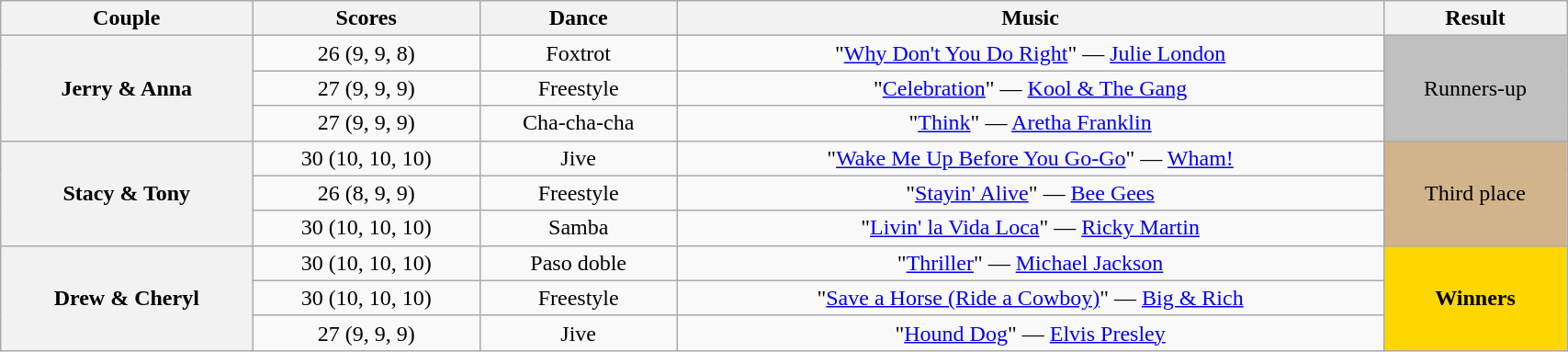<table class="wikitable sortable" style="text-align:center; width:90%">
<tr>
<th scope="col">Couple</th>
<th scope="col">Scores</th>
<th scope="col" class="unsortable">Dance</th>
<th scope="col" class="unsortable">Music</th>
<th scope="col" class="unsortable">Result</th>
</tr>
<tr>
<th scope="row" rowspan=3>Jerry & Anna</th>
<td>26 (9, 9, 8)</td>
<td>Foxtrot</td>
<td>"<a href='#'>Why Don't You Do Right</a>" — <a href='#'>Julie London</a></td>
<td rowspan=3 bgcolor=silver>Runners-up</td>
</tr>
<tr>
<td>27 (9, 9, 9)</td>
<td>Freestyle</td>
<td>"<a href='#'>Celebration</a>" — <a href='#'>Kool & The Gang</a></td>
</tr>
<tr>
<td>27 (9, 9, 9)</td>
<td>Cha-cha-cha</td>
<td>"<a href='#'>Think</a>" — <a href='#'>Aretha Franklin</a></td>
</tr>
<tr>
<th scope="row" rowspan=3>Stacy & Tony</th>
<td>30 (10, 10, 10)</td>
<td>Jive</td>
<td>"<a href='#'>Wake Me Up Before You Go-Go</a>" — <a href='#'>Wham!</a></td>
<td rowspan=3 bgcolor=tan>Third place</td>
</tr>
<tr>
<td>26 (8, 9, 9)</td>
<td>Freestyle</td>
<td>"<a href='#'>Stayin' Alive</a>" — <a href='#'>Bee Gees</a></td>
</tr>
<tr>
<td>30 (10, 10, 10)</td>
<td>Samba</td>
<td>"<a href='#'>Livin' la Vida Loca</a>" — <a href='#'>Ricky Martin</a></td>
</tr>
<tr>
<th scope="row" rowspan=3>Drew & Cheryl</th>
<td>30 (10, 10, 10)</td>
<td>Paso doble</td>
<td>"<a href='#'>Thriller</a>" — <a href='#'>Michael Jackson</a></td>
<td rowspan=3 bgcolor=gold><strong>Winners</strong></td>
</tr>
<tr>
<td>30 (10, 10, 10)</td>
<td>Freestyle</td>
<td>"<a href='#'>Save a Horse (Ride a Cowboy)</a>" — <a href='#'>Big & Rich</a></td>
</tr>
<tr>
<td>27 (9, 9, 9)</td>
<td>Jive</td>
<td>"<a href='#'>Hound Dog</a>" — <a href='#'>Elvis Presley</a></td>
</tr>
</table>
